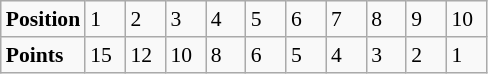<table class="wikitable" style="font-size: 90%;">
<tr>
<td><strong>Position</strong></td>
<td width=20>1</td>
<td width=20>2</td>
<td width=20>3</td>
<td width=20>4</td>
<td width=20>5</td>
<td width=20>6</td>
<td width=20>7</td>
<td width=20>8</td>
<td width=20>9</td>
<td width=20>10</td>
</tr>
<tr>
<td><strong>Points</strong></td>
<td>15</td>
<td>12</td>
<td>10</td>
<td>8</td>
<td>6</td>
<td>5</td>
<td>4</td>
<td>3</td>
<td>2</td>
<td>1</td>
</tr>
</table>
